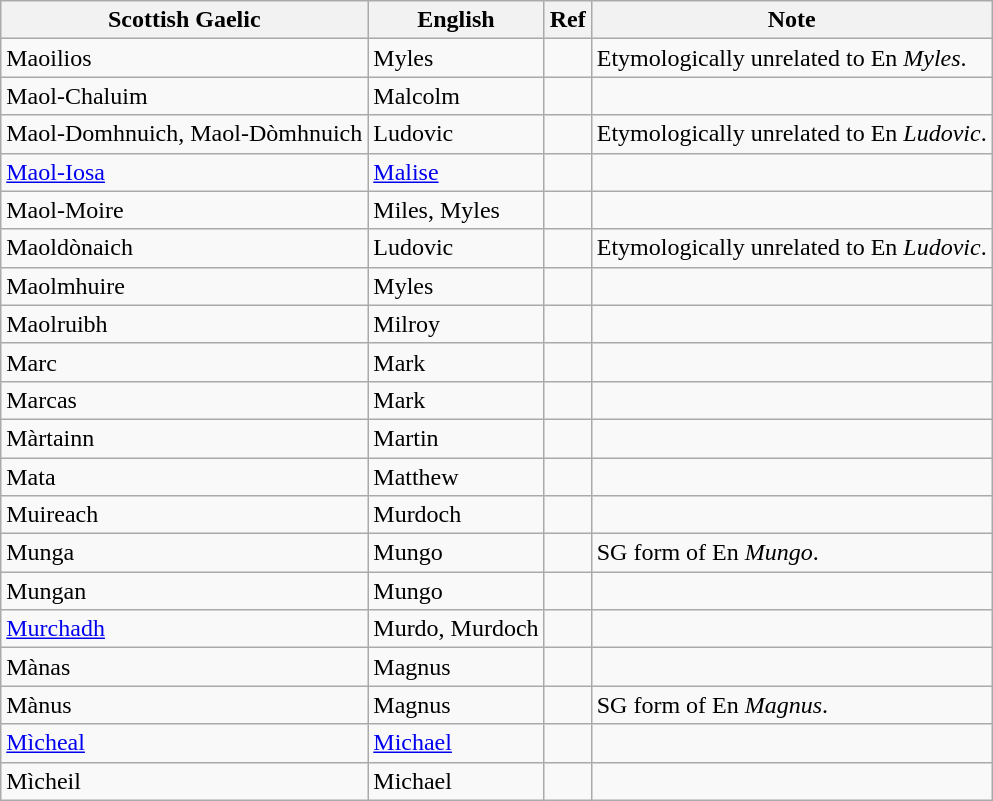<table class="wikitable sortable">
<tr>
<th><strong>Scottish Gaelic</strong></th>
<th><strong>English</strong></th>
<th><strong>Ref</strong></th>
<th><strong>Note</strong></th>
</tr>
<tr>
<td>Maoilios</td>
<td>Myles</td>
<td></td>
<td>Etymologically unrelated to En <em>Myles</em>.</td>
</tr>
<tr>
<td>Maol-Chaluim</td>
<td>Malcolm</td>
<td></td>
<td></td>
</tr>
<tr>
<td>Maol-Domhnuich, Maol-Dòmhnuich</td>
<td>Ludovic</td>
<td></td>
<td>Etymologically unrelated to En <em>Ludovic</em>.</td>
</tr>
<tr>
<td><a href='#'>Maol-Iosa</a></td>
<td><a href='#'>Malise</a></td>
<td></td>
<td></td>
</tr>
<tr>
<td>Maol-Moire</td>
<td>Miles, Myles</td>
<td></td>
<td></td>
</tr>
<tr>
<td>Maoldònaich</td>
<td>Ludovic</td>
<td></td>
<td>Etymologically unrelated to En <em>Ludovic</em>.</td>
</tr>
<tr>
<td>Maolmhuire</td>
<td>Myles</td>
<td></td>
<td></td>
</tr>
<tr>
<td>Maolruibh</td>
<td>Milroy</td>
<td></td>
<td></td>
</tr>
<tr>
<td>Marc</td>
<td>Mark</td>
<td></td>
<td></td>
</tr>
<tr>
<td>Marcas</td>
<td>Mark</td>
<td></td>
<td></td>
</tr>
<tr>
<td>Màrtainn</td>
<td>Martin</td>
<td></td>
<td></td>
</tr>
<tr>
<td>Mata</td>
<td>Matthew</td>
<td></td>
<td></td>
</tr>
<tr>
<td>Muireach</td>
<td>Murdoch</td>
<td></td>
<td></td>
</tr>
<tr>
<td>Munga</td>
<td>Mungo</td>
<td></td>
<td>SG form of En <em>Mungo</em>.</td>
</tr>
<tr>
<td>Mungan</td>
<td>Mungo</td>
<td></td>
<td></td>
</tr>
<tr>
<td><a href='#'>Murchadh</a></td>
<td>Murdo, Murdoch</td>
<td></td>
<td></td>
</tr>
<tr>
<td>Mànas</td>
<td>Magnus</td>
<td></td>
<td></td>
</tr>
<tr>
<td>Mànus</td>
<td>Magnus</td>
<td></td>
<td>SG form of En <em>Magnus</em>.</td>
</tr>
<tr>
<td><a href='#'>Mìcheal</a></td>
<td><a href='#'>Michael</a></td>
<td></td>
<td></td>
</tr>
<tr>
<td>Mìcheil</td>
<td>Michael</td>
<td></td>
<td></td>
</tr>
</table>
